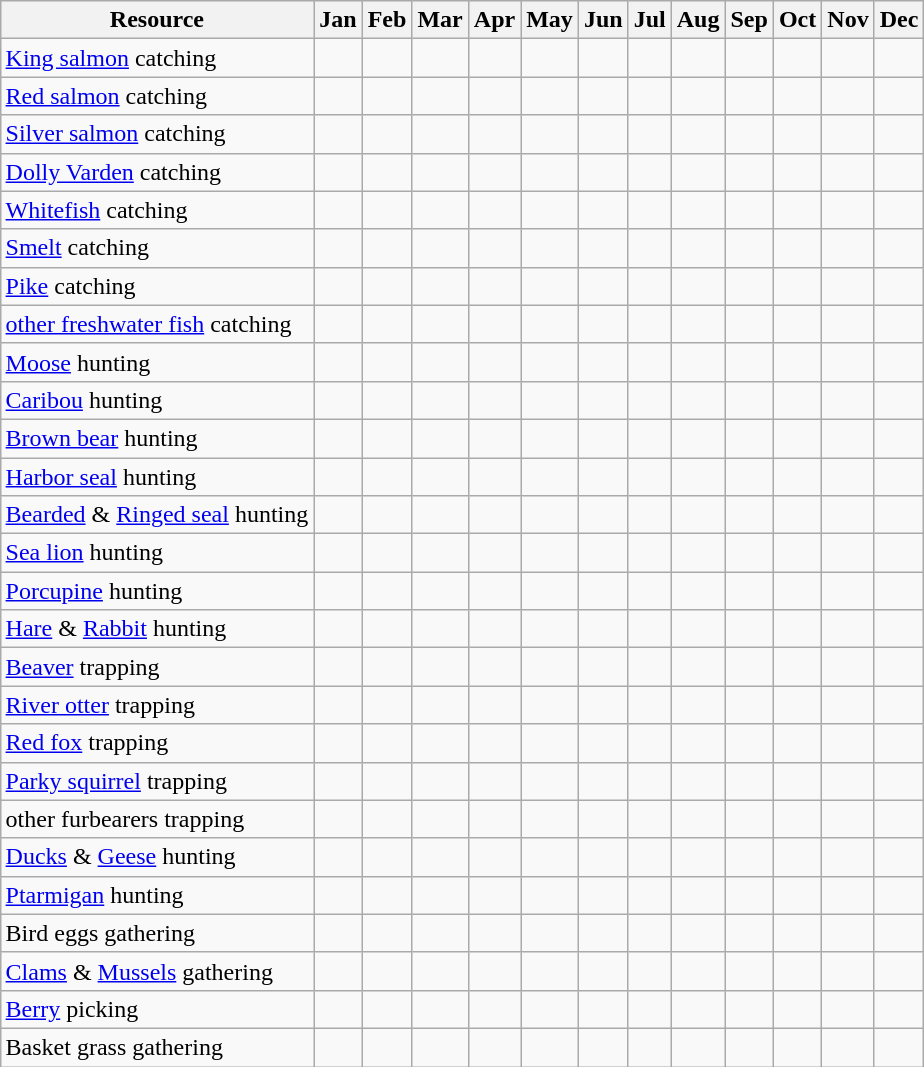<table class="wikitable" style="margin:1em auto;">
<tr style="background:#efefef;">
<th>Resource</th>
<th>Jan</th>
<th>Feb</th>
<th>Mar</th>
<th>Apr</th>
<th>May</th>
<th>Jun</th>
<th>Jul</th>
<th>Aug</th>
<th>Sep</th>
<th>Oct</th>
<th>Nov</th>
<th>Dec</th>
</tr>
<tr>
<td><a href='#'>King salmon</a> catching</td>
<td></td>
<td></td>
<td></td>
<td></td>
<td></td>
<td></td>
<td></td>
<td></td>
<td></td>
<td></td>
<td></td>
<td></td>
</tr>
<tr>
<td><a href='#'>Red salmon</a> catching</td>
<td></td>
<td></td>
<td></td>
<td></td>
<td></td>
<td></td>
<td></td>
<td></td>
<td></td>
<td></td>
<td></td>
<td></td>
</tr>
<tr>
<td><a href='#'>Silver salmon</a> catching</td>
<td></td>
<td></td>
<td></td>
<td></td>
<td></td>
<td></td>
<td></td>
<td></td>
<td></td>
<td></td>
<td></td>
<td></td>
</tr>
<tr>
<td><a href='#'>Dolly Varden</a> catching</td>
<td></td>
<td></td>
<td></td>
<td></td>
<td></td>
<td></td>
<td></td>
<td></td>
<td></td>
<td></td>
<td></td>
<td></td>
</tr>
<tr>
<td><a href='#'>Whitefish</a> catching</td>
<td></td>
<td></td>
<td></td>
<td></td>
<td></td>
<td></td>
<td></td>
<td></td>
<td></td>
<td></td>
<td></td>
<td></td>
</tr>
<tr>
<td><a href='#'>Smelt</a> catching</td>
<td></td>
<td></td>
<td></td>
<td></td>
<td></td>
<td></td>
<td></td>
<td></td>
<td></td>
<td></td>
<td></td>
<td></td>
</tr>
<tr>
<td><a href='#'>Pike</a> catching</td>
<td></td>
<td></td>
<td></td>
<td></td>
<td></td>
<td></td>
<td></td>
<td></td>
<td></td>
<td></td>
<td></td>
<td></td>
</tr>
<tr>
<td><a href='#'>other freshwater fish</a> catching</td>
<td></td>
<td></td>
<td></td>
<td></td>
<td></td>
<td></td>
<td></td>
<td></td>
<td></td>
<td></td>
<td></td>
<td></td>
</tr>
<tr>
<td><a href='#'>Moose</a> hunting</td>
<td></td>
<td></td>
<td></td>
<td></td>
<td></td>
<td></td>
<td></td>
<td></td>
<td></td>
<td></td>
<td></td>
<td></td>
</tr>
<tr>
<td><a href='#'>Caribou</a> hunting</td>
<td></td>
<td></td>
<td></td>
<td></td>
<td></td>
<td></td>
<td></td>
<td></td>
<td></td>
<td></td>
<td></td>
<td></td>
</tr>
<tr>
<td><a href='#'>Brown bear</a> hunting</td>
<td></td>
<td></td>
<td></td>
<td></td>
<td></td>
<td></td>
<td></td>
<td></td>
<td></td>
<td></td>
<td></td>
<td></td>
</tr>
<tr>
<td><a href='#'>Harbor seal</a> hunting</td>
<td></td>
<td></td>
<td></td>
<td></td>
<td></td>
<td></td>
<td></td>
<td></td>
<td></td>
<td></td>
<td></td>
<td></td>
</tr>
<tr>
<td><a href='#'>Bearded</a> & <a href='#'>Ringed seal</a> hunting</td>
<td></td>
<td></td>
<td></td>
<td></td>
<td></td>
<td></td>
<td></td>
<td></td>
<td></td>
<td></td>
<td></td>
<td></td>
</tr>
<tr>
<td><a href='#'>Sea lion</a> hunting</td>
<td></td>
<td></td>
<td></td>
<td></td>
<td></td>
<td></td>
<td></td>
<td></td>
<td></td>
<td></td>
<td></td>
<td></td>
</tr>
<tr>
<td><a href='#'>Porcupine</a> hunting</td>
<td></td>
<td></td>
<td></td>
<td></td>
<td></td>
<td></td>
<td></td>
<td></td>
<td></td>
<td></td>
<td></td>
<td></td>
</tr>
<tr>
<td><a href='#'>Hare</a> & <a href='#'>Rabbit</a> hunting</td>
<td></td>
<td></td>
<td></td>
<td></td>
<td></td>
<td></td>
<td></td>
<td></td>
<td></td>
<td></td>
<td></td>
<td></td>
</tr>
<tr>
<td><a href='#'>Beaver</a> trapping</td>
<td></td>
<td></td>
<td></td>
<td></td>
<td></td>
<td></td>
<td></td>
<td></td>
<td></td>
<td></td>
<td></td>
<td></td>
</tr>
<tr>
<td><a href='#'>River otter</a> trapping</td>
<td></td>
<td></td>
<td></td>
<td></td>
<td></td>
<td></td>
<td></td>
<td></td>
<td></td>
<td></td>
<td></td>
<td></td>
</tr>
<tr>
<td><a href='#'>Red fox</a> trapping</td>
<td></td>
<td></td>
<td></td>
<td></td>
<td></td>
<td></td>
<td></td>
<td></td>
<td></td>
<td></td>
<td></td>
<td></td>
</tr>
<tr>
<td><a href='#'>Parky squirrel</a> trapping</td>
<td></td>
<td></td>
<td></td>
<td></td>
<td></td>
<td></td>
<td></td>
<td></td>
<td></td>
<td></td>
<td></td>
<td></td>
</tr>
<tr>
<td>other furbearers trapping</td>
<td></td>
<td></td>
<td></td>
<td></td>
<td></td>
<td></td>
<td></td>
<td></td>
<td></td>
<td></td>
<td></td>
<td></td>
</tr>
<tr>
<td><a href='#'>Ducks</a> & <a href='#'>Geese</a> hunting</td>
<td></td>
<td></td>
<td></td>
<td></td>
<td></td>
<td></td>
<td></td>
<td></td>
<td></td>
<td></td>
<td></td>
<td></td>
</tr>
<tr>
<td><a href='#'>Ptarmigan</a> hunting</td>
<td></td>
<td></td>
<td></td>
<td></td>
<td></td>
<td></td>
<td></td>
<td></td>
<td></td>
<td></td>
<td></td>
<td></td>
</tr>
<tr>
<td>Bird eggs gathering</td>
<td></td>
<td></td>
<td></td>
<td></td>
<td></td>
<td></td>
<td></td>
<td></td>
<td></td>
<td></td>
<td></td>
<td></td>
</tr>
<tr>
<td><a href='#'>Clams</a> & <a href='#'>Mussels</a> gathering</td>
<td></td>
<td></td>
<td></td>
<td></td>
<td></td>
<td></td>
<td></td>
<td></td>
<td></td>
<td></td>
<td></td>
<td></td>
</tr>
<tr>
<td><a href='#'>Berry</a> picking</td>
<td></td>
<td></td>
<td></td>
<td></td>
<td></td>
<td></td>
<td></td>
<td></td>
<td></td>
<td></td>
<td></td>
<td></td>
</tr>
<tr>
<td>Basket grass gathering</td>
<td></td>
<td></td>
<td></td>
<td></td>
<td></td>
<td></td>
<td></td>
<td></td>
<td></td>
<td></td>
<td></td>
<td></td>
</tr>
</table>
